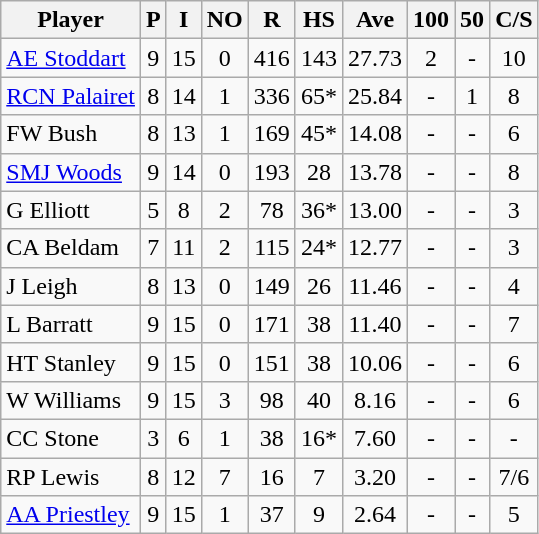<table class="wikitable" style="text-align: center;">
<tr>
<th align=left>Player</th>
<th>P</th>
<th>I</th>
<th>NO</th>
<th>R</th>
<th>HS</th>
<th>Ave</th>
<th>100</th>
<th>50</th>
<th>C/S</th>
</tr>
<tr>
<td align=left><a href='#'>AE Stoddart</a></td>
<td>9</td>
<td>15</td>
<td>0</td>
<td>416</td>
<td>143</td>
<td>27.73</td>
<td>2</td>
<td>-</td>
<td>10</td>
</tr>
<tr>
<td align=left><a href='#'>RCN Palairet</a></td>
<td>8</td>
<td>14</td>
<td>1</td>
<td>336</td>
<td>65*</td>
<td>25.84</td>
<td>-</td>
<td>1</td>
<td>8</td>
</tr>
<tr>
<td align=left>FW Bush</td>
<td>8</td>
<td>13</td>
<td>1</td>
<td>169</td>
<td>45*</td>
<td>14.08</td>
<td>-</td>
<td>-</td>
<td>6</td>
</tr>
<tr>
<td align=left><a href='#'>SMJ Woods</a></td>
<td>9</td>
<td>14</td>
<td>0</td>
<td>193</td>
<td>28</td>
<td>13.78</td>
<td>-</td>
<td>-</td>
<td>8</td>
</tr>
<tr>
<td align=left>G Elliott</td>
<td>5</td>
<td>8</td>
<td>2</td>
<td>78</td>
<td>36*</td>
<td>13.00</td>
<td>-</td>
<td>-</td>
<td>3</td>
</tr>
<tr>
<td align=left>CA Beldam</td>
<td>7</td>
<td>11</td>
<td>2</td>
<td>115</td>
<td>24*</td>
<td>12.77</td>
<td>-</td>
<td>-</td>
<td>3</td>
</tr>
<tr>
<td align=left>J Leigh</td>
<td>8</td>
<td>13</td>
<td>0</td>
<td>149</td>
<td>26</td>
<td>11.46</td>
<td>-</td>
<td>-</td>
<td>4</td>
</tr>
<tr>
<td align=left>L Barratt</td>
<td>9</td>
<td>15</td>
<td>0</td>
<td>171</td>
<td>38</td>
<td>11.40</td>
<td>-</td>
<td>-</td>
<td>7</td>
</tr>
<tr>
<td align=left>HT Stanley</td>
<td>9</td>
<td>15</td>
<td>0</td>
<td>151</td>
<td>38</td>
<td>10.06</td>
<td>-</td>
<td>-</td>
<td>6</td>
</tr>
<tr>
<td align=left>W Williams</td>
<td>9</td>
<td>15</td>
<td>3</td>
<td>98</td>
<td>40</td>
<td>8.16</td>
<td>-</td>
<td>-</td>
<td>6</td>
</tr>
<tr>
<td align=left>CC Stone</td>
<td>3</td>
<td>6</td>
<td>1</td>
<td>38</td>
<td>16*</td>
<td>7.60</td>
<td>-</td>
<td>-</td>
<td>-</td>
</tr>
<tr>
<td align=left>RP Lewis</td>
<td>8</td>
<td>12</td>
<td>7</td>
<td>16</td>
<td>7</td>
<td>3.20</td>
<td>-</td>
<td>-</td>
<td>7/6</td>
</tr>
<tr>
<td align=left><a href='#'>AA Priestley</a></td>
<td>9</td>
<td>15</td>
<td>1</td>
<td>37</td>
<td>9</td>
<td>2.64</td>
<td>-</td>
<td>-</td>
<td>5</td>
</tr>
</table>
